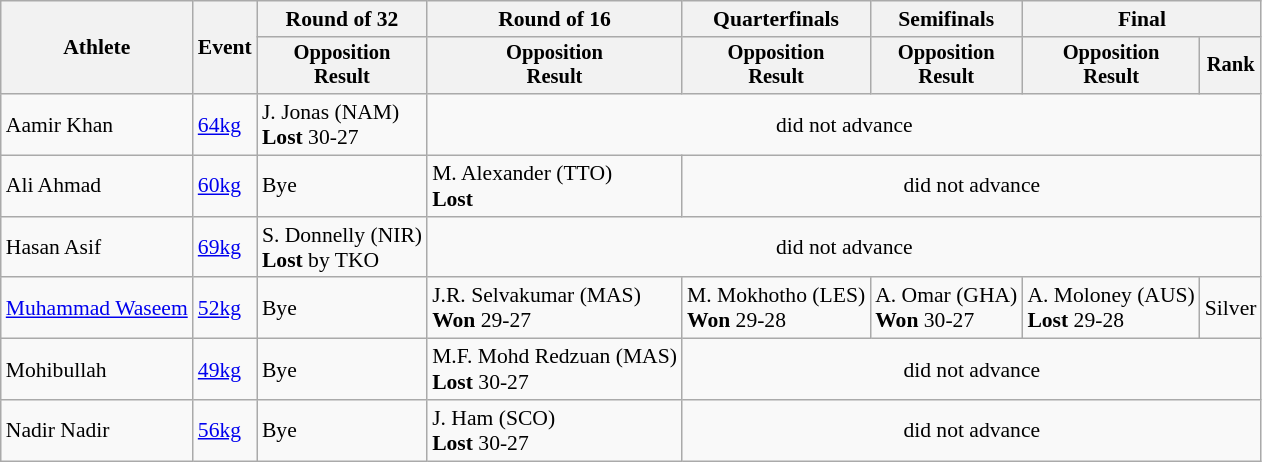<table class="wikitable" style="font-size:90%">
<tr>
<th rowspan=2>Athlete</th>
<th rowspan=2>Event</th>
<th>Round of 32</th>
<th>Round of 16</th>
<th>Quarterfinals</th>
<th>Semifinals</th>
<th colspan=2>Final</th>
</tr>
<tr style="font-size:95%">
<th>Opposition<br>Result</th>
<th>Opposition<br>Result</th>
<th>Opposition<br>Result</th>
<th>Opposition<br>Result</th>
<th>Opposition<br>Result</th>
<th>Rank</th>
</tr>
<tr align=center>
<td align=left>Aamir Khan</td>
<td align=left><a href='#'>64kg</a></td>
<td align=left>J. Jonas (NAM)<br><strong>Lost</strong> 30-27</td>
<td colspan=5>did not advance</td>
</tr>
<tr align=center>
<td align=left>Ali Ahmad</td>
<td align=left><a href='#'>60kg</a></td>
<td align=left>Bye</td>
<td align=left>M. Alexander (TTO)<br><strong>Lost</strong></td>
<td colspan=4>did not advance</td>
</tr>
<tr align=center>
<td align=left>Hasan Asif</td>
<td align=left><a href='#'>69kg</a></td>
<td align=left>S. Donnelly (NIR)<br><strong>Lost</strong> by TKO</td>
<td colspan=5>did not advance</td>
</tr>
<tr align=center>
<td align=left><a href='#'>Muhammad Waseem</a></td>
<td align=left><a href='#'>52kg</a></td>
<td align=left>Bye</td>
<td align=left>J.R. Selvakumar (MAS)<br><strong>Won</strong> 29-27</td>
<td align=left>M. Mokhotho (LES)<br><strong>Won</strong> 29-28</td>
<td align=left>A. Omar (GHA)<br><strong>Won</strong> 30-27</td>
<td align=left>A. Moloney (AUS)<br><strong>Lost</strong> 29-28</td>
<td> Silver</td>
</tr>
<tr align=center>
<td align=left>Mohibullah</td>
<td align=left><a href='#'>49kg</a></td>
<td align=left>Bye</td>
<td align=left>M.F. Mohd Redzuan (MAS)<br><strong>Lost</strong> 30-27</td>
<td colspan=4>did not advance</td>
</tr>
<tr align=center>
<td align=left>Nadir Nadir</td>
<td align=left><a href='#'>56kg</a></td>
<td align=left>Bye</td>
<td align=left>J. Ham (SCO)<br><strong>Lost</strong> 30-27</td>
<td colspan=4>did not advance</td>
</tr>
</table>
